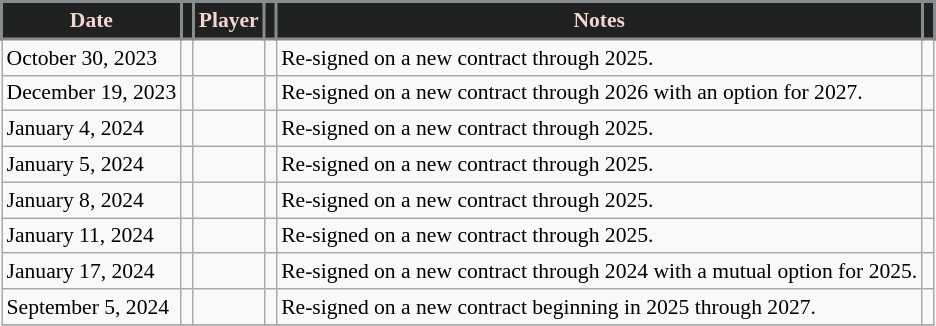<table class="wikitable sortable" style="font-size:90%;">
<tr>
<th style="background:#202121; color:#F7D5CF; border:2px solid #898C8F;" scope="col" data-sort-type="date">Date</th>
<th style="background:#202121; color:#F7D5CF; border:2px solid #898C8F;" scope="col"></th>
<th style="background:#202121; color:#F7D5CF; border:2px solid #898C8F;" scope="col">Player</th>
<th style="background:#202121; color:#F7D5CF; border:2px solid #898C8F;" scope="col"></th>
<th style="background:#202121; color:#F7D5CF; border:2px solid #898C8F;" scope="col">Notes</th>
<th style="background:#202121; color:#F7D5CF; border:2px solid #898C8F;" scope="col"></th>
</tr>
<tr>
<td>October 30, 2023</td>
<td></td>
<td></td>
<td></td>
<td>Re-signed on a new contract through 2025.</td>
<td></td>
</tr>
<tr>
<td>December 19, 2023</td>
<td></td>
<td></td>
<td></td>
<td>Re-signed on a new contract through 2026 with an option for 2027.</td>
<td></td>
</tr>
<tr>
<td>January 4, 2024</td>
<td></td>
<td></td>
<td></td>
<td>Re-signed on a new contract through 2025.</td>
<td></td>
</tr>
<tr>
<td>January 5, 2024</td>
<td></td>
<td></td>
<td></td>
<td>Re-signed on a new contract through 2025.</td>
<td></td>
</tr>
<tr>
<td>January 8, 2024</td>
<td></td>
<td></td>
<td></td>
<td>Re-signed on a new contract through 2025.</td>
<td></td>
</tr>
<tr>
<td>January 11, 2024</td>
<td></td>
<td></td>
<td></td>
<td>Re-signed on a new contract through 2025.</td>
<td></td>
</tr>
<tr>
<td>January 17, 2024</td>
<td></td>
<td></td>
<td></td>
<td>Re-signed on a new contract through 2024 with a mutual option for 2025.</td>
<td></td>
</tr>
<tr>
<td>September 5, 2024</td>
<td></td>
<td></td>
<td></td>
<td>Re-signed on a new contract beginning in 2025 through 2027.</td>
<td></td>
</tr>
<tr>
</tr>
</table>
